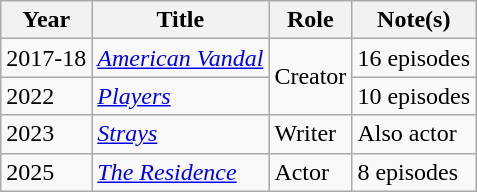<table class="wikitable sortable">
<tr>
<th>Year</th>
<th>Title</th>
<th>Role</th>
<th>Note(s)</th>
</tr>
<tr>
<td>2017-18</td>
<td><em><a href='#'>American Vandal</a></em></td>
<td rowspan=2>Creator</td>
<td>16 episodes</td>
</tr>
<tr>
<td>2022</td>
<td><em><a href='#'>Players</a></em></td>
<td>10 episodes</td>
</tr>
<tr>
<td>2023</td>
<td><em><a href='#'>Strays</a></em></td>
<td>Writer</td>
<td>Also actor</td>
</tr>
<tr>
<td>2025</td>
<td><em><a href='#'>The Residence</a> </em></td>
<td>Actor</td>
<td>8 episodes</td>
</tr>
</table>
